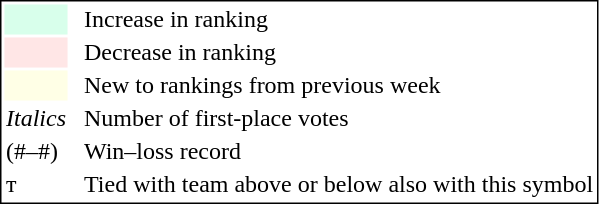<table style="border:1px solid black;">
<tr>
<td style="background:#D8FFEB; width:20px;"></td>
<td> </td>
<td>Increase in ranking</td>
</tr>
<tr>
<td style="background:#FFE6E6; width:20px;"></td>
<td> </td>
<td>Decrease in ranking</td>
</tr>
<tr>
<td style="background:#FFFFE6; width:20px;"></td>
<td> </td>
<td>New to rankings from previous week</td>
</tr>
<tr>
<td><em>Italics</em></td>
<td> </td>
<td>Number of first-place votes</td>
</tr>
<tr>
<td>(#–#)</td>
<td> </td>
<td>Win–loss record</td>
</tr>
<tr>
<td>т</td>
<td></td>
<td>Tied with team above or below also with this symbol</td>
</tr>
</table>
